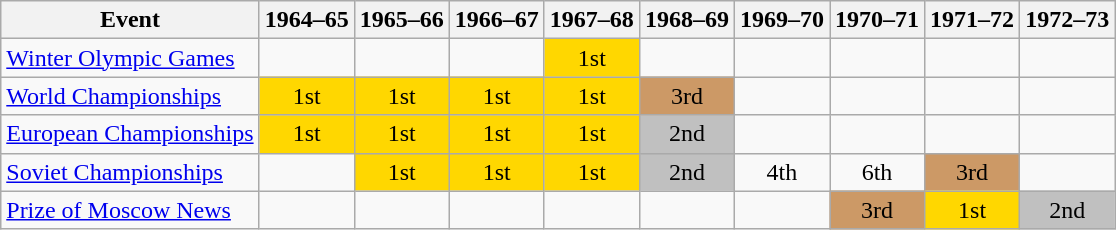<table class="wikitable" style="text-align:center">
<tr>
<th>Event</th>
<th>1964–65</th>
<th>1965–66</th>
<th>1966–67</th>
<th>1967–68</th>
<th>1968–69</th>
<th>1969–70</th>
<th>1970–71</th>
<th>1971–72</th>
<th>1972–73</th>
</tr>
<tr>
<td align=left><a href='#'>Winter Olympic Games</a></td>
<td></td>
<td></td>
<td></td>
<td bgcolor=gold>1st</td>
<td></td>
<td></td>
<td></td>
<td></td>
<td></td>
</tr>
<tr>
<td align=left><a href='#'>World Championships</a></td>
<td bgcolor=gold>1st</td>
<td bgcolor=gold>1st</td>
<td bgcolor=gold>1st</td>
<td bgcolor=gold>1st</td>
<td bgcolor=cc9966>3rd</td>
<td></td>
<td></td>
<td></td>
<td></td>
</tr>
<tr>
<td align=left><a href='#'>European Championships</a></td>
<td bgcolor=gold>1st</td>
<td bgcolor=gold>1st</td>
<td bgcolor=gold>1st</td>
<td bgcolor=gold>1st</td>
<td bgcolor=silver>2nd</td>
<td></td>
<td></td>
<td></td>
<td></td>
</tr>
<tr>
<td align=left><a href='#'>Soviet Championships</a></td>
<td></td>
<td bgcolor=gold>1st</td>
<td bgcolor=gold>1st</td>
<td bgcolor=gold>1st</td>
<td bgcolor=silver>2nd</td>
<td>4th</td>
<td>6th</td>
<td bgcolor=cc9966>3rd</td>
<td></td>
</tr>
<tr>
<td align=left><a href='#'>Prize of Moscow News</a></td>
<td></td>
<td></td>
<td></td>
<td></td>
<td></td>
<td></td>
<td bgcolor=cc9966>3rd</td>
<td bgcolor=gold>1st</td>
<td bgcolor=silver>2nd</td>
</tr>
</table>
